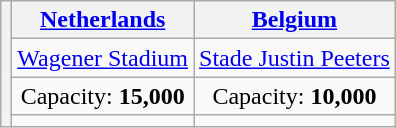<table class="wikitable" style="text-align:center">
<tr>
<th rowspan="4"></th>
<th><a href='#'>Netherlands</a></th>
<th><a href='#'>Belgium</a></th>
</tr>
<tr>
<td><a href='#'>Wagener Stadium</a></td>
<td><a href='#'>Stade Justin Peeters</a></td>
</tr>
<tr>
<td>Capacity: <strong>15,000</strong></td>
<td>Capacity: <strong>10,000</strong></td>
</tr>
<tr>
<td></td>
<td></td>
</tr>
</table>
